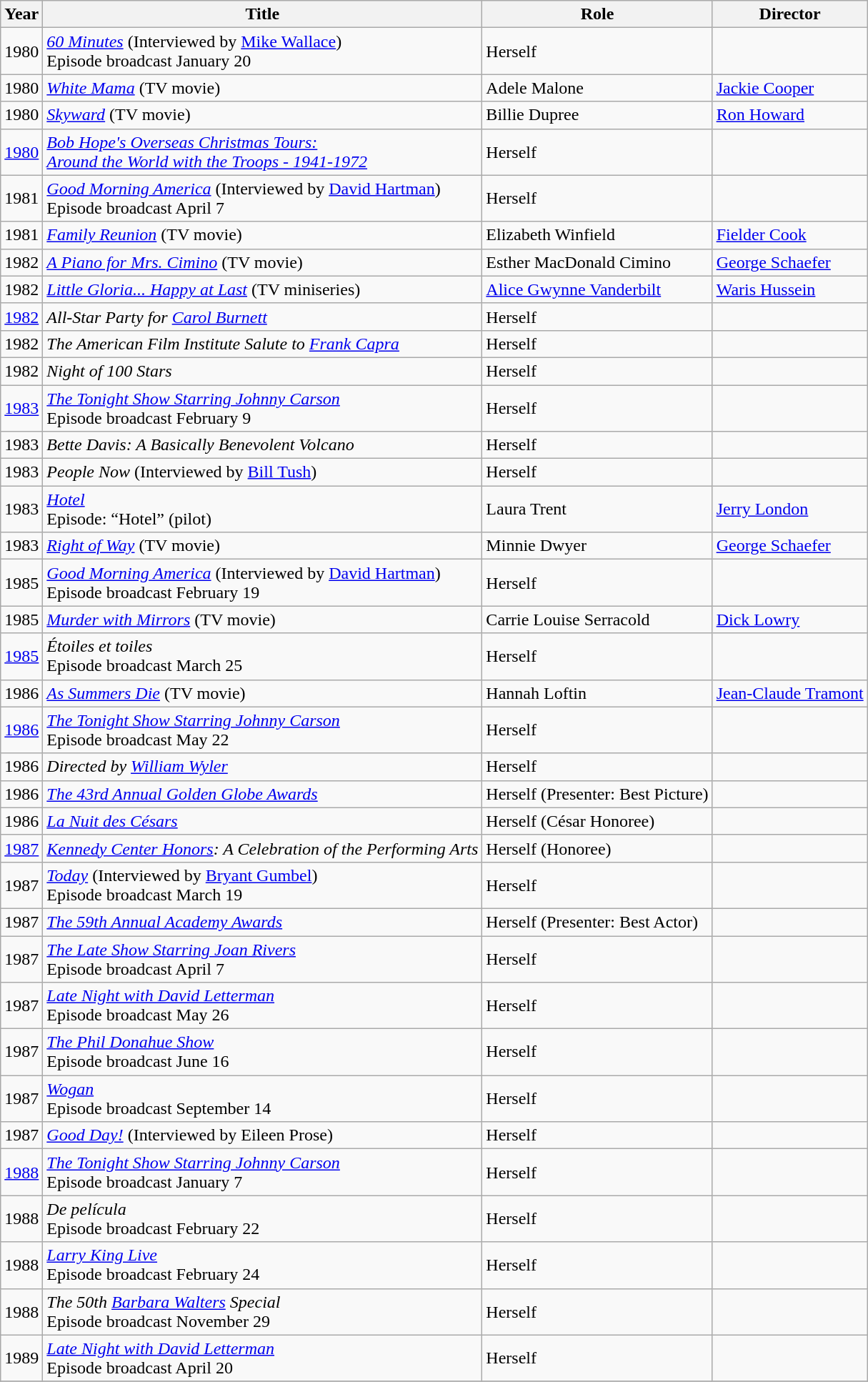<table class="wikitable sortable">
<tr>
<th>Year</th>
<th>Title</th>
<th>Role</th>
<th>Director</th>
</tr>
<tr>
<td>1980</td>
<td><em><a href='#'>60 Minutes</a></em> (Interviewed by <a href='#'>Mike Wallace</a>)<br>Episode broadcast January 20</td>
<td>Herself</td>
<td></td>
</tr>
<tr>
<td>1980</td>
<td><em><a href='#'>White Mama</a></em> (TV movie)</td>
<td>Adele Malone</td>
<td><a href='#'>Jackie Cooper</a></td>
</tr>
<tr>
<td>1980</td>
<td><em><a href='#'>Skyward</a></em> (TV movie)</td>
<td>Billie Dupree</td>
<td><a href='#'>Ron Howard</a></td>
</tr>
<tr>
<td><a href='#'>1980</a></td>
<td><em><a href='#'>Bob Hope's Overseas Christmas Tours:<br>Around the World with the Troops - 1941-1972</a></em></td>
<td>Herself</td>
<td></td>
</tr>
<tr>
<td>1981</td>
<td><em><a href='#'>Good Morning America</a></em> (Interviewed by <a href='#'>David Hartman</a>)<br>Episode broadcast April 7</td>
<td>Herself</td>
<td></td>
</tr>
<tr>
<td>1981</td>
<td><em><a href='#'>Family Reunion</a></em> (TV movie)</td>
<td>Elizabeth Winfield</td>
<td><a href='#'>Fielder Cook</a></td>
</tr>
<tr>
<td>1982</td>
<td data-sort-value="Piano for Mrs. Cimino, A"><em><a href='#'>A Piano for Mrs. Cimino</a></em> (TV movie)</td>
<td>Esther MacDonald Cimino</td>
<td><a href='#'>George Schaefer</a></td>
</tr>
<tr>
<td>1982</td>
<td><em><a href='#'>Little Gloria... Happy at Last</a></em> (TV miniseries)</td>
<td><a href='#'>Alice Gwynne Vanderbilt</a></td>
<td><a href='#'>Waris Hussein</a></td>
</tr>
<tr>
<td><a href='#'>1982</a></td>
<td><em>All-Star Party for <a href='#'>Carol Burnett</a></em></td>
<td>Herself</td>
<td></td>
</tr>
<tr>
<td>1982</td>
<td data-sort-value="American Film Institute Salute to Frank Capra, The"><em>The American Film Institute Salute to <a href='#'>Frank Capra</a></em></td>
<td>Herself</td>
<td></td>
</tr>
<tr>
<td>1982</td>
<td><em>Night of 100 Stars</em></td>
<td>Herself</td>
<td></td>
</tr>
<tr>
<td><a href='#'>1983</a></td>
<td data-sort-value="Tonight Show Starring Johnny Carson, The"><em><a href='#'>The Tonight Show Starring Johnny Carson</a></em><br>Episode broadcast February 9</td>
<td>Herself</td>
<td></td>
</tr>
<tr>
<td>1983</td>
<td><em>Bette Davis: A Basically Benevolent Volcano</em></td>
<td>Herself</td>
<td></td>
</tr>
<tr>
<td>1983</td>
<td><em>People Now</em> (Interviewed by <a href='#'>Bill Tush</a>)</td>
<td>Herself</td>
<td></td>
</tr>
<tr>
<td>1983</td>
<td><em><a href='#'>Hotel</a></em><br>Episode: “Hotel” (pilot)</td>
<td>Laura Trent</td>
<td><a href='#'>Jerry London</a></td>
</tr>
<tr>
<td>1983</td>
<td><em><a href='#'>Right of Way</a></em> (TV movie)</td>
<td>Minnie Dwyer</td>
<td><a href='#'>George Schaefer</a></td>
</tr>
<tr>
<td>1985</td>
<td><em><a href='#'>Good Morning America</a></em> (Interviewed by <a href='#'>David Hartman</a>)<br>Episode broadcast February 19</td>
<td>Herself</td>
<td></td>
</tr>
<tr>
<td>1985</td>
<td><em><a href='#'>Murder with Mirrors</a></em> (TV movie)</td>
<td>Carrie Louise Serracold</td>
<td><a href='#'>Dick Lowry</a></td>
</tr>
<tr>
<td><a href='#'>1985</a></td>
<td><em>Étoiles et toiles</em><br>Episode broadcast March 25</td>
<td>Herself</td>
<td></td>
</tr>
<tr>
<td>1986</td>
<td><em><a href='#'>As Summers Die</a></em> (TV movie)</td>
<td>Hannah Loftin</td>
<td><a href='#'>Jean-Claude Tramont</a></td>
</tr>
<tr>
<td><a href='#'>1986</a></td>
<td data-sort-value="Tonight Show Starring Johnny Carson, The"><em><a href='#'>The Tonight Show Starring Johnny Carson</a></em><br>Episode broadcast May 22</td>
<td>Herself</td>
<td></td>
</tr>
<tr>
<td>1986</td>
<td><em>Directed by <a href='#'>William Wyler</a></em></td>
<td>Herself</td>
<td></td>
</tr>
<tr>
<td>1986</td>
<td data-sort-value="43rd Annual Golden Globe Awards, The"><em><a href='#'>The 43rd Annual Golden Globe Awards</a></em></td>
<td>Herself (Presenter: Best Picture)</td>
<td></td>
</tr>
<tr>
<td>1986</td>
<td><em><a href='#'>La Nuit des Césars</a></em></td>
<td>Herself (César Honoree)</td>
<td></td>
</tr>
<tr>
<td><a href='#'>1987</a></td>
<td><em><a href='#'>Kennedy Center Honors</a>: A Celebration of the Performing Arts</em></td>
<td>Herself (Honoree)</td>
<td></td>
</tr>
<tr>
<td>1987</td>
<td><em><a href='#'>Today</a></em> (Interviewed by <a href='#'>Bryant Gumbel</a>)<br>Episode broadcast March 19</td>
<td>Herself</td>
<td></td>
</tr>
<tr>
<td>1987</td>
<td data-sort-value="59th Annual Academy Awards, The"><em><a href='#'>The 59th Annual Academy Awards</a></em></td>
<td>Herself (Presenter: Best Actor)</td>
<td></td>
</tr>
<tr>
<td>1987</td>
<td data-sort-value="Late Show Starring Joan Rivers, The"><em><a href='#'>The Late Show Starring Joan Rivers</a></em><br>Episode broadcast April 7</td>
<td>Herself</td>
<td></td>
</tr>
<tr>
<td>1987</td>
<td><em><a href='#'>Late Night with David Letterman</a></em><br>Episode broadcast May 26</td>
<td>Herself</td>
<td></td>
</tr>
<tr>
<td>1987</td>
<td data-sort-value="Phil Donahue Show, The"><em><a href='#'>The Phil Donahue Show</a></em><br>Episode broadcast June 16</td>
<td>Herself</td>
<td></td>
</tr>
<tr>
<td>1987</td>
<td><em><a href='#'>Wogan</a></em><br>Episode broadcast September 14</td>
<td>Herself</td>
<td></td>
</tr>
<tr>
<td>1987</td>
<td><em><a href='#'>Good Day!</a></em> (Interviewed by Eileen Prose)</td>
<td>Herself</td>
<td></td>
</tr>
<tr>
<td><a href='#'>1988</a></td>
<td data-sort-value="Tonight Show Starring Johnny Carson, The"><em><a href='#'>The Tonight Show Starring Johnny Carson</a></em><br>Episode broadcast January 7</td>
<td>Herself</td>
<td></td>
</tr>
<tr>
<td>1988</td>
<td><em>De película</em><br>Episode broadcast February 22</td>
<td>Herself</td>
<td></td>
</tr>
<tr>
<td>1988</td>
<td><em><a href='#'>Larry King Live</a></em><br>Episode broadcast February 24</td>
<td>Herself</td>
<td></td>
</tr>
<tr>
<td>1988</td>
<td data-sort-value="50th Barbara Walters Special, The"><em>The 50th <a href='#'>Barbara Walters</a> Special</em><br>Episode broadcast November 29</td>
<td>Herself</td>
<td></td>
</tr>
<tr>
<td>1989</td>
<td><em><a href='#'>Late Night with David Letterman</a></em><br>Episode broadcast April 20</td>
<td>Herself</td>
<td></td>
</tr>
<tr>
</tr>
</table>
